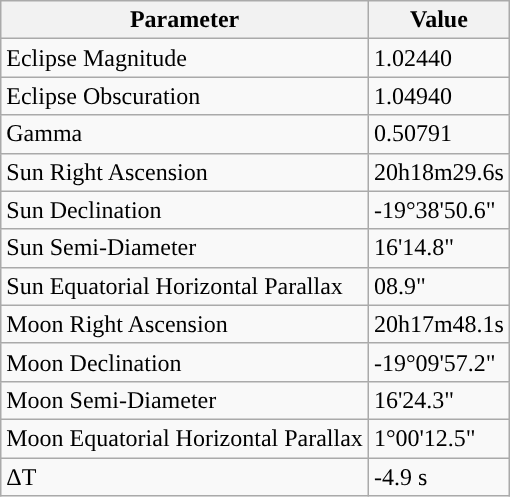<table class="wikitable">
<tr>
<th>Parameter</th>
<th>Value</th>
</tr>
<tr>
<td>Eclipse Magnitude</td>
<td>1.02440</td>
</tr>
<tr>
<td>Eclipse Obscuration</td>
<td>1.04940</td>
</tr>
<tr>
<td>Gamma</td>
<td>0.50791</td>
</tr>
<tr>
<td>Sun Right Ascension</td>
<td>20h18m29.6s</td>
</tr>
<tr>
<td>Sun Declination</td>
<td>-19°38'50.6"</td>
</tr>
<tr>
<td>Sun Semi-Diameter</td>
<td>16'14.8"</td>
</tr>
<tr>
<td>Sun Equatorial Horizontal Parallax</td>
<td>08.9"</td>
</tr>
<tr>
<td>Moon Right Ascension</td>
<td>20h17m48.1s</td>
</tr>
<tr>
<td>Moon Declination</td>
<td>-19°09'57.2"</td>
</tr>
<tr>
<td>Moon Semi-Diameter</td>
<td>16'24.3"</td>
</tr>
<tr>
<td>Moon Equatorial Horizontal Parallax</td>
<td>1°00'12.5"</td>
</tr>
<tr>
<td>ΔT</td>
<td>-4.9 s</td>
</tr>
</table>
